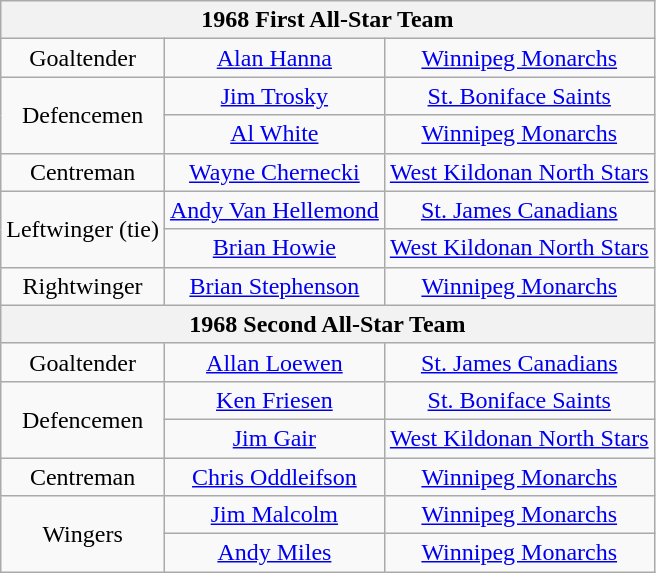<table class="wikitable" style="text-align:center">
<tr>
<th colspan="6">1968 First All-Star Team</th>
</tr>
<tr>
<td>Goaltender</td>
<td><a href='#'>Alan Hanna</a></td>
<td><a href='#'>Winnipeg Monarchs</a></td>
</tr>
<tr>
<td rowspan="2">Defencemen</td>
<td><a href='#'>Jim Trosky</a></td>
<td><a href='#'>St. Boniface Saints</a></td>
</tr>
<tr>
<td><a href='#'>Al White</a></td>
<td><a href='#'>Winnipeg Monarchs</a></td>
</tr>
<tr>
<td>Centreman</td>
<td><a href='#'>Wayne Chernecki</a></td>
<td><a href='#'>West Kildonan North Stars</a></td>
</tr>
<tr>
<td rowspan="2">Leftwinger (tie)</td>
<td><a href='#'>Andy Van Hellemond</a></td>
<td><a href='#'>St. James Canadians</a></td>
</tr>
<tr>
<td><a href='#'>Brian Howie</a></td>
<td><a href='#'>West Kildonan North Stars</a></td>
</tr>
<tr>
<td>Rightwinger</td>
<td><a href='#'>Brian Stephenson</a></td>
<td><a href='#'>Winnipeg Monarchs</a></td>
</tr>
<tr>
<th colspan="6">1968 Second All-Star Team</th>
</tr>
<tr>
<td>Goaltender</td>
<td><a href='#'>Allan Loewen</a></td>
<td><a href='#'>St. James Canadians</a></td>
</tr>
<tr>
<td rowspan="2">Defencemen</td>
<td><a href='#'>Ken Friesen</a></td>
<td><a href='#'>St. Boniface Saints</a></td>
</tr>
<tr>
<td><a href='#'>Jim Gair</a></td>
<td><a href='#'>West Kildonan North Stars</a></td>
</tr>
<tr>
<td>Centreman</td>
<td><a href='#'>Chris Oddleifson</a></td>
<td><a href='#'>Winnipeg Monarchs</a></td>
</tr>
<tr>
<td rowspan="2">Wingers</td>
<td><a href='#'>Jim Malcolm</a></td>
<td><a href='#'>Winnipeg Monarchs</a></td>
</tr>
<tr>
<td><a href='#'>Andy Miles</a></td>
<td><a href='#'>Winnipeg Monarchs</a></td>
</tr>
</table>
